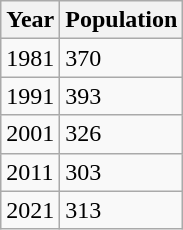<table class="wikitable">
<tr>
<th>Year</th>
<th>Population</th>
</tr>
<tr>
<td>1981</td>
<td>370</td>
</tr>
<tr>
<td>1991</td>
<td>393</td>
</tr>
<tr>
<td>2001</td>
<td>326</td>
</tr>
<tr>
<td>2011</td>
<td>303</td>
</tr>
<tr>
<td>2021</td>
<td>313</td>
</tr>
</table>
